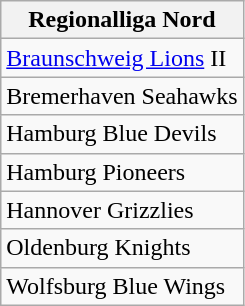<table class="wikitable">
<tr>
<th>Regionalliga Nord</th>
</tr>
<tr>
<td><a href='#'>Braunschweig Lions</a> II</td>
</tr>
<tr>
<td>Bremerhaven Seahawks</td>
</tr>
<tr>
<td>Hamburg Blue Devils</td>
</tr>
<tr>
<td>Hamburg Pioneers</td>
</tr>
<tr>
<td>Hannover Grizzlies</td>
</tr>
<tr>
<td>Oldenburg Knights</td>
</tr>
<tr>
<td>Wolfsburg Blue Wings</td>
</tr>
</table>
